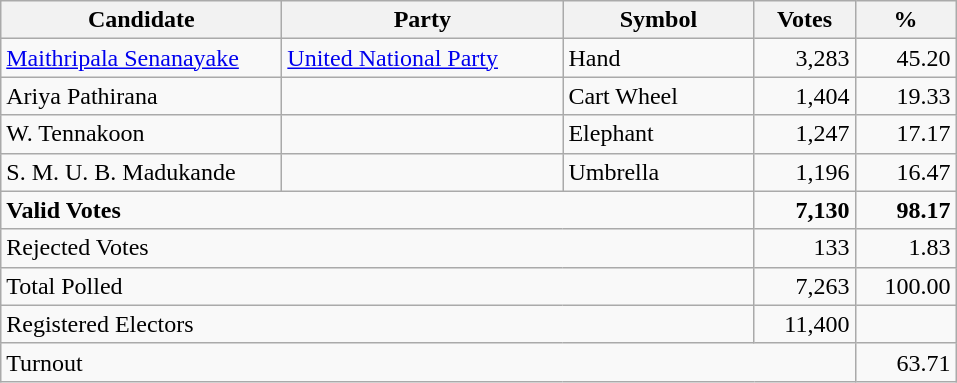<table class="wikitable" border="1" style="text-align:right;">
<tr>
<th align=left width="180">Candidate</th>
<th align=left width="180">Party</th>
<th align=left width="120">Symbol</th>
<th align=left width="60">Votes</th>
<th align=left width="60">%</th>
</tr>
<tr>
<td align=left><a href='#'>Maithripala Senanayake</a></td>
<td align=left><a href='#'>United National Party</a></td>
<td align=left>Hand</td>
<td>3,283</td>
<td>45.20</td>
</tr>
<tr>
<td align=left>Ariya Pathirana</td>
<td align=left></td>
<td align=left>Cart Wheel</td>
<td>1,404</td>
<td>19.33</td>
</tr>
<tr>
<td align=left>W. Tennakoon</td>
<td align=left></td>
<td align=left>Elephant</td>
<td>1,247</td>
<td>17.17</td>
</tr>
<tr>
<td align=left>S. M. U. B. Madukande</td>
<td align=left></td>
<td align=left>Umbrella</td>
<td>1,196</td>
<td>16.47</td>
</tr>
<tr>
<td align=left colspan=3><strong>Valid Votes</strong></td>
<td><strong>7,130</strong></td>
<td><strong>98.17</strong></td>
</tr>
<tr>
<td align=left colspan=3>Rejected Votes</td>
<td>133</td>
<td>1.83</td>
</tr>
<tr>
<td align=left colspan=3>Total Polled</td>
<td>7,263</td>
<td>100.00</td>
</tr>
<tr>
<td align=left colspan=3>Registered Electors</td>
<td>11,400</td>
<td></td>
</tr>
<tr>
<td align=left colspan=4>Turnout</td>
<td>63.71</td>
</tr>
</table>
